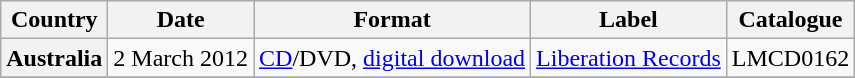<table class="wikitable plainrowheaders">
<tr>
<th scope="col">Country</th>
<th scope="col">Date</th>
<th scope="col">Format</th>
<th scope="col">Label</th>
<th scope="col">Catalogue</th>
</tr>
<tr>
<th scope="row">Australia</th>
<td>2 March 2012</td>
<td><a href='#'>CD</a>/DVD, <a href='#'>digital download</a></td>
<td><a href='#'>Liberation Records</a></td>
<td>LMCD0162</td>
</tr>
<tr>
</tr>
</table>
